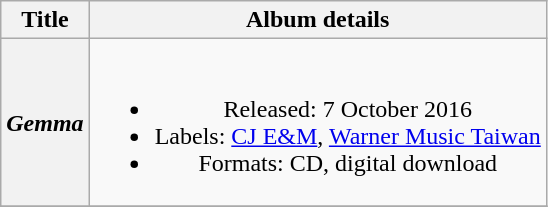<table class="wikitable plainrowheaders" style="text-align:center;">
<tr>
<th scope="col">Title</th>
<th scope="col">Album details</th>
</tr>
<tr>
<th scope="row"><em>Gemma</em></th>
<td><br><ul><li>Released: 7 October 2016</li><li>Labels: <a href='#'>CJ E&M</a>, <a href='#'>Warner Music Taiwan</a></li><li>Formats: CD, digital download</li></ul></td>
</tr>
<tr>
</tr>
</table>
